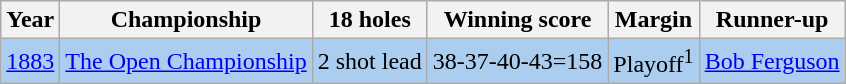<table class="wikitable">
<tr>
<th>Year</th>
<th>Championship</th>
<th>18 holes</th>
<th>Winning score</th>
<th>Margin</th>
<th>Runner-up</th>
</tr>
<tr style="background:#ABCDEF;">
<td><a href='#'>1883</a></td>
<td><a href='#'>The Open Championship</a></td>
<td>2 shot lead</td>
<td>38-37-40-43=158</td>
<td>Playoff<sup>1</sup></td>
<td> <a href='#'>Bob Ferguson</a></td>
</tr>
</table>
